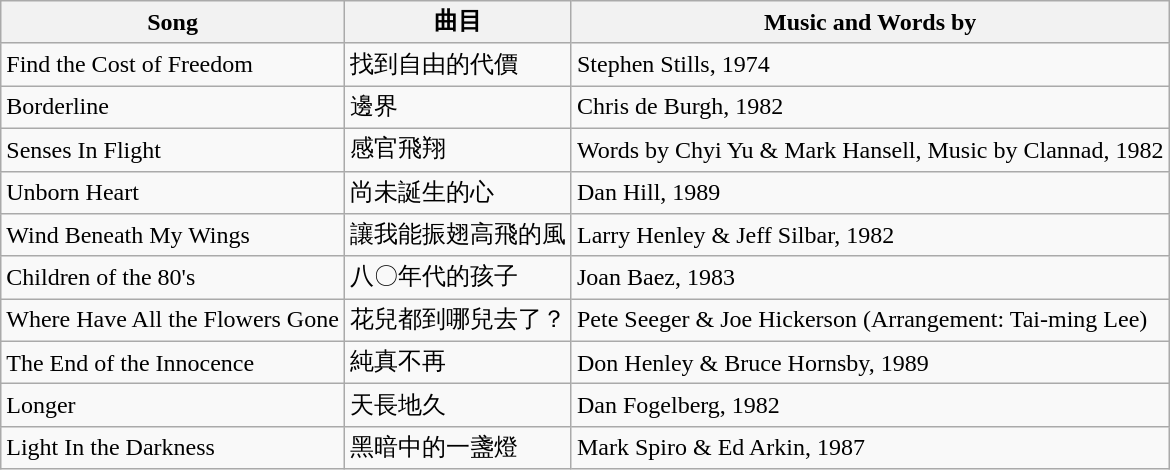<table class="wikitable">
<tr>
<th>Song</th>
<th>曲目</th>
<th>Music and Words by</th>
</tr>
<tr>
<td>Find the Cost of Freedom</td>
<td>找到自由的代價</td>
<td>Stephen Stills, 1974</td>
</tr>
<tr>
<td>Borderline</td>
<td>邊界</td>
<td>Chris de Burgh, 1982</td>
</tr>
<tr>
<td>Senses In Flight</td>
<td>感官飛翔</td>
<td>Words by Chyi Yu & Mark Hansell, Music by Clannad, 1982</td>
</tr>
<tr>
<td>Unborn Heart</td>
<td>尚未誕生的心</td>
<td>Dan Hill, 1989</td>
</tr>
<tr>
<td>Wind Beneath My Wings</td>
<td>讓我能振翅高飛的風</td>
<td>Larry Henley & Jeff Silbar, 1982</td>
</tr>
<tr>
<td>Children of the 80's</td>
<td>八〇年代的孩子</td>
<td>Joan Baez, 1983</td>
</tr>
<tr>
<td>Where Have All the Flowers Gone</td>
<td>花兒都到哪兒去了？</td>
<td>Pete Seeger & Joe Hickerson (Arrangement: Tai-ming Lee)</td>
</tr>
<tr>
<td>The End of the Innocence</td>
<td>純真不再</td>
<td>Don Henley & Bruce Hornsby, 1989</td>
</tr>
<tr>
<td>Longer</td>
<td>天長地久</td>
<td>Dan Fogelberg, 1982</td>
</tr>
<tr>
<td>Light In the Darkness</td>
<td>黑暗中的一盞燈</td>
<td>Mark Spiro & Ed Arkin, 1987</td>
</tr>
</table>
